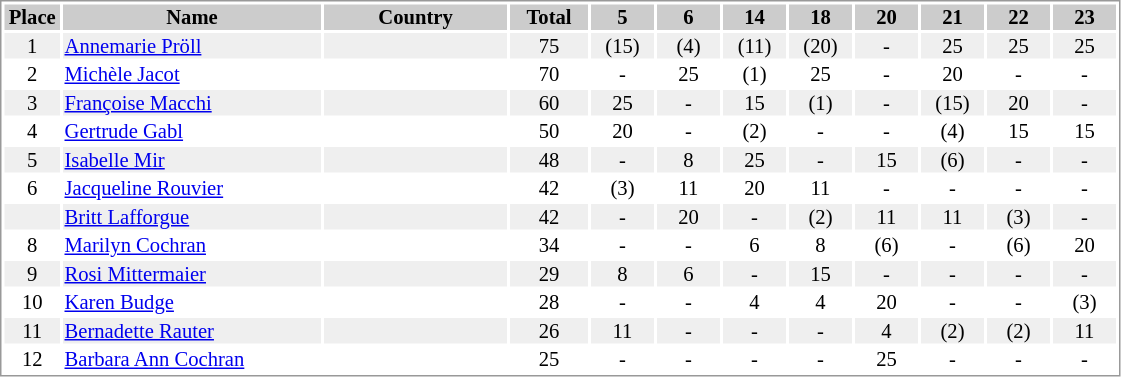<table border="0" style="border: 1px solid #999; background-color:#FFFFFF; text-align:center; font-size:86%; line-height:15px;">
<tr align="center" bgcolor="#CCCCCC">
<th width=35>Place</th>
<th width=170>Name</th>
<th width=120>Country</th>
<th width=50>Total</th>
<th width=40>5</th>
<th width=40>6</th>
<th width=40>14</th>
<th width=40>18</th>
<th width=40>20</th>
<th width=40>21</th>
<th width=40>22</th>
<th width=40>23</th>
</tr>
<tr bgcolor="#EFEFEF">
<td>1</td>
<td align="left"><a href='#'>Annemarie Pröll</a></td>
<td align="left"></td>
<td>75</td>
<td>(15)</td>
<td>(4)</td>
<td>(11)</td>
<td>(20)</td>
<td>-</td>
<td>25</td>
<td>25</td>
<td>25</td>
</tr>
<tr>
<td>2</td>
<td align="left"><a href='#'>Michèle Jacot</a></td>
<td align="left"></td>
<td>70</td>
<td>-</td>
<td>25</td>
<td>(1)</td>
<td>25</td>
<td>-</td>
<td>20</td>
<td>-</td>
<td>-</td>
</tr>
<tr bgcolor="#EFEFEF">
<td>3</td>
<td align="left"><a href='#'>Françoise Macchi</a></td>
<td align="left"></td>
<td>60</td>
<td>25</td>
<td>-</td>
<td>15</td>
<td>(1)</td>
<td>-</td>
<td>(15)</td>
<td>20</td>
<td>-</td>
</tr>
<tr>
<td>4</td>
<td align="left"><a href='#'>Gertrude Gabl</a></td>
<td align="left"></td>
<td>50</td>
<td>20</td>
<td>-</td>
<td>(2)</td>
<td>-</td>
<td>-</td>
<td>(4)</td>
<td>15</td>
<td>15</td>
</tr>
<tr bgcolor="#EFEFEF">
<td>5</td>
<td align="left"><a href='#'>Isabelle Mir</a></td>
<td align="left"></td>
<td>48</td>
<td>-</td>
<td>8</td>
<td>25</td>
<td>-</td>
<td>15</td>
<td>(6)</td>
<td>-</td>
<td>-</td>
</tr>
<tr>
<td>6</td>
<td align="left"><a href='#'>Jacqueline Rouvier</a></td>
<td align="left"></td>
<td>42</td>
<td>(3)</td>
<td>11</td>
<td>20</td>
<td>11</td>
<td>-</td>
<td>-</td>
<td>-</td>
<td>-</td>
</tr>
<tr bgcolor="#EFEFEF">
<td></td>
<td align="left"><a href='#'>Britt Lafforgue</a></td>
<td align="left"></td>
<td>42</td>
<td>-</td>
<td>20</td>
<td>-</td>
<td>(2)</td>
<td>11</td>
<td>11</td>
<td>(3)</td>
<td>-</td>
</tr>
<tr>
<td>8</td>
<td align="left"><a href='#'>Marilyn Cochran</a></td>
<td align="left"></td>
<td>34</td>
<td>-</td>
<td>-</td>
<td>6</td>
<td>8</td>
<td>(6)</td>
<td>-</td>
<td>(6)</td>
<td>20</td>
</tr>
<tr bgcolor="#EFEFEF">
<td>9</td>
<td align="left"><a href='#'>Rosi Mittermaier</a></td>
<td align="left"></td>
<td>29</td>
<td>8</td>
<td>6</td>
<td>-</td>
<td>15</td>
<td>-</td>
<td>-</td>
<td>-</td>
<td>-</td>
</tr>
<tr>
<td>10</td>
<td align="left"><a href='#'>Karen Budge</a></td>
<td align="left"></td>
<td>28</td>
<td>-</td>
<td>-</td>
<td>4</td>
<td>4</td>
<td>20</td>
<td>-</td>
<td>-</td>
<td>(3)</td>
</tr>
<tr bgcolor="#EFEFEF">
<td>11</td>
<td align="left"><a href='#'>Bernadette Rauter</a></td>
<td align="left"></td>
<td>26</td>
<td>11</td>
<td>-</td>
<td>-</td>
<td>-</td>
<td>4</td>
<td>(2)</td>
<td>(2)</td>
<td>11</td>
</tr>
<tr>
<td>12</td>
<td align="left"><a href='#'>Barbara Ann Cochran</a></td>
<td align="left"></td>
<td>25</td>
<td>-</td>
<td>-</td>
<td>-</td>
<td>-</td>
<td>25</td>
<td>-</td>
<td>-</td>
<td>-</td>
</tr>
</table>
